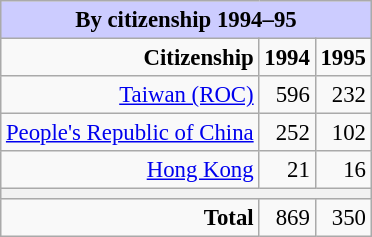<table class="wikitable"  style="float:right; margin:0 0 1.0em 1.0em; text-align:right; font-size:95%;">
<tr>
<th colspan="5" style="background:#ccf;">By citizenship 1994–95<br></tr></th>
</tr>
<tr>
<td><strong>Citizenship</strong></td>
<td><strong>1994</strong></td>
<td><strong>1995</strong></td>
</tr>
<tr>
<td><a href='#'>Taiwan (ROC)</a></td>
<td>596</td>
<td>232</td>
</tr>
<tr>
<td><a href='#'>People's Republic of China</a></td>
<td>252</td>
<td>102</td>
</tr>
<tr>
<td><a href='#'>Hong Kong</a></td>
<td>21</td>
<td>16</td>
</tr>
<tr>
<th scope="row" colspan="5" style="color:#900;"></th>
</tr>
<tr>
<td><strong>Total</strong></td>
<td>869</td>
<td>350</td>
</tr>
</table>
